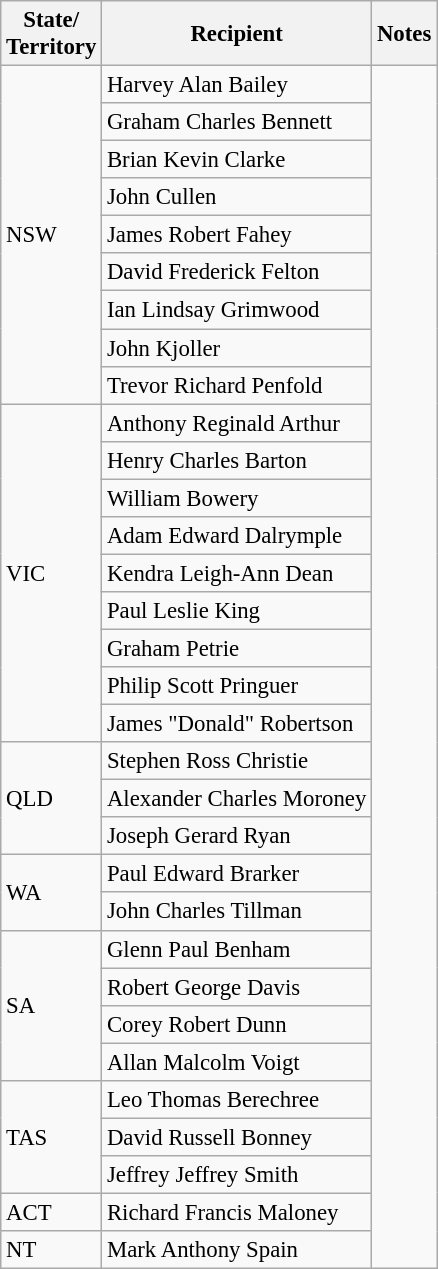<table class="wikitable" style="font-size:95%;">
<tr>
<th>State/<br>Territory</th>
<th>Recipient</th>
<th>Notes</th>
</tr>
<tr>
<td rowspan=9>NSW</td>
<td>Harvey Alan Bailey</td>
<td rowspan=32></td>
</tr>
<tr>
<td>Graham Charles Bennett</td>
</tr>
<tr>
<td>Brian Kevin Clarke</td>
</tr>
<tr>
<td>John Cullen</td>
</tr>
<tr>
<td>James Robert Fahey</td>
</tr>
<tr>
<td>David Frederick Felton</td>
</tr>
<tr>
<td>Ian Lindsay Grimwood</td>
</tr>
<tr>
<td>John Kjoller</td>
</tr>
<tr>
<td>Trevor Richard Penfold</td>
</tr>
<tr>
<td rowspan=9>VIC</td>
<td>Anthony Reginald Arthur</td>
</tr>
<tr>
<td>Henry Charles Barton</td>
</tr>
<tr>
<td>William Bowery</td>
</tr>
<tr>
<td>Adam Edward Dalrymple</td>
</tr>
<tr>
<td>Kendra Leigh-Ann Dean</td>
</tr>
<tr>
<td>Paul Leslie King</td>
</tr>
<tr>
<td>Graham Petrie</td>
</tr>
<tr>
<td>Philip Scott Pringuer</td>
</tr>
<tr>
<td>James "Donald" Robertson</td>
</tr>
<tr>
<td rowspan=3>QLD</td>
<td>Stephen Ross Christie</td>
</tr>
<tr>
<td>Alexander Charles Moroney</td>
</tr>
<tr>
<td>Joseph Gerard Ryan</td>
</tr>
<tr>
<td rowspan=2>WA</td>
<td>Paul Edward Brarker</td>
</tr>
<tr>
<td>John Charles Tillman</td>
</tr>
<tr>
<td rowspan=4>SA</td>
<td>Glenn Paul Benham</td>
</tr>
<tr>
<td>Robert George Davis</td>
</tr>
<tr>
<td>Corey Robert Dunn</td>
</tr>
<tr>
<td>Allan Malcolm Voigt</td>
</tr>
<tr>
<td rowspan=3>TAS</td>
<td>Leo Thomas Berechree</td>
</tr>
<tr>
<td>David Russell Bonney</td>
</tr>
<tr>
<td>Jeffrey Jeffrey Smith</td>
</tr>
<tr>
<td>ACT</td>
<td>Richard Francis Maloney</td>
</tr>
<tr>
<td>NT</td>
<td>Mark Anthony Spain</td>
</tr>
</table>
